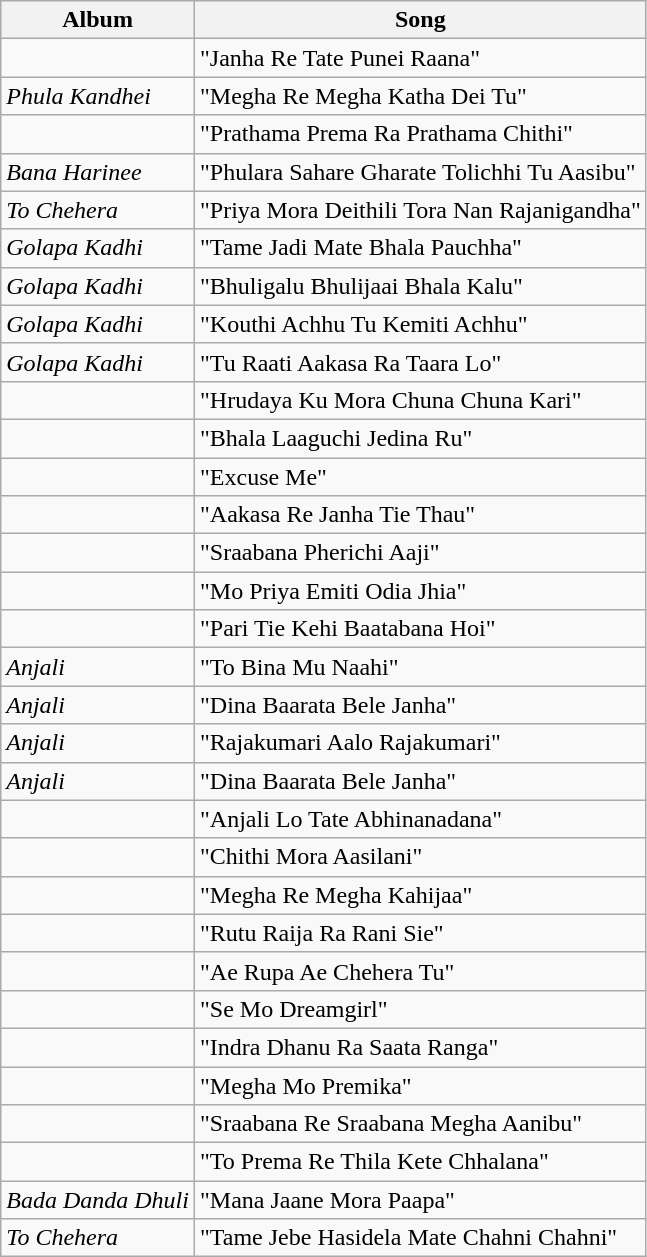<table class="wikitable sortable">
<tr>
<th>Album</th>
<th>Song</th>
</tr>
<tr>
<td></td>
<td>"Janha Re Tate Punei Raana"</td>
</tr>
<tr>
<td><em>Phula Kandhei</em></td>
<td>"Megha Re Megha Katha Dei Tu"</td>
</tr>
<tr>
<td></td>
<td>"Prathama Prema Ra Prathama Chithi"</td>
</tr>
<tr>
<td><em>Bana Harinee</em></td>
<td>"Phulara Sahare Gharate Tolichhi Tu Aasibu"</td>
</tr>
<tr>
<td><em>To Chehera</em></td>
<td>"Priya Mora Deithili Tora Nan Rajanigandha"</td>
</tr>
<tr>
<td><em>Golapa Kadhi</em></td>
<td>"Tame Jadi Mate Bhala Pauchha"</td>
</tr>
<tr>
<td><em>Golapa Kadhi</em></td>
<td>"Bhuligalu Bhulijaai Bhala Kalu"</td>
</tr>
<tr>
<td><em>Golapa Kadhi</em></td>
<td>"Kouthi Achhu Tu Kemiti Achhu"</td>
</tr>
<tr>
<td><em>Golapa Kadhi</em></td>
<td>"Tu Raati Aakasa Ra Taara Lo"</td>
</tr>
<tr>
<td></td>
<td>"Hrudaya Ku Mora Chuna Chuna Kari"</td>
</tr>
<tr>
<td></td>
<td>"Bhala Laaguchi Jedina Ru"</td>
</tr>
<tr>
<td></td>
<td>"Excuse Me"</td>
</tr>
<tr>
<td></td>
<td>"Aakasa Re Janha Tie Thau"</td>
</tr>
<tr>
<td></td>
<td>"Sraabana Pherichi Aaji"</td>
</tr>
<tr>
<td></td>
<td>"Mo Priya Emiti Odia Jhia"</td>
</tr>
<tr>
<td></td>
<td>"Pari Tie Kehi Baatabana Hoi"</td>
</tr>
<tr>
<td><em>Anjali</em></td>
<td>"To Bina Mu Naahi"</td>
</tr>
<tr>
<td><em>Anjali</em></td>
<td>"Dina Baarata Bele Janha"</td>
</tr>
<tr>
<td><em>Anjali</em></td>
<td>"Rajakumari Aalo Rajakumari"</td>
</tr>
<tr>
<td><em>Anjali</em></td>
<td>"Dina Baarata Bele Janha"</td>
</tr>
<tr>
<td></td>
<td>"Anjali Lo Tate Abhinanadana"</td>
</tr>
<tr>
<td></td>
<td>"Chithi Mora Aasilani"</td>
</tr>
<tr>
<td></td>
<td>"Megha Re Megha Kahijaa"</td>
</tr>
<tr>
<td></td>
<td>"Rutu Raija Ra Rani Sie"</td>
</tr>
<tr>
<td></td>
<td>"Ae Rupa Ae Chehera Tu"</td>
</tr>
<tr>
<td></td>
<td>"Se Mo Dreamgirl"</td>
</tr>
<tr>
<td></td>
<td>"Indra Dhanu Ra Saata Ranga"</td>
</tr>
<tr>
<td></td>
<td>"Megha Mo Premika"</td>
</tr>
<tr>
<td></td>
<td>"Sraabana Re Sraabana Megha Aanibu"</td>
</tr>
<tr>
<td></td>
<td>"To Prema Re Thila Kete Chhalana"</td>
</tr>
<tr>
<td><em>Bada Danda Dhuli</em></td>
<td>"Mana Jaane Mora Paapa"</td>
</tr>
<tr>
<td><em>To Chehera</em></td>
<td>"Tame Jebe Hasidela Mate Chahni Chahni"</td>
</tr>
</table>
